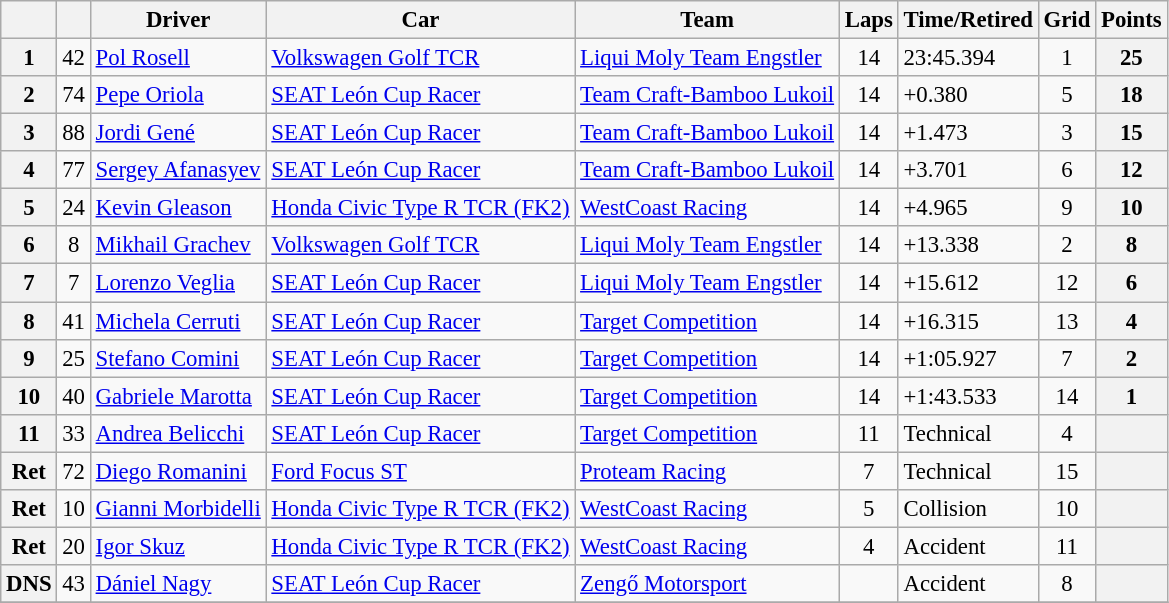<table class="wikitable sortable" style="font-size:95%">
<tr>
<th></th>
<th></th>
<th>Driver</th>
<th>Car</th>
<th>Team</th>
<th>Laps</th>
<th>Time/Retired</th>
<th>Grid</th>
<th>Points</th>
</tr>
<tr>
<th>1</th>
<td align=center>42</td>
<td> <a href='#'>Pol Rosell</a></td>
<td><a href='#'>Volkswagen Golf TCR</a></td>
<td> <a href='#'>Liqui Moly Team Engstler</a></td>
<td align=center>14</td>
<td>23:45.394</td>
<td align=center>1</td>
<th>25</th>
</tr>
<tr>
<th>2</th>
<td align=center>74</td>
<td> <a href='#'>Pepe Oriola</a></td>
<td><a href='#'>SEAT León Cup Racer</a></td>
<td> <a href='#'>Team Craft-Bamboo Lukoil</a></td>
<td align=center>14</td>
<td>+0.380</td>
<td align=center>5</td>
<th>18</th>
</tr>
<tr>
<th>3</th>
<td align=center>88</td>
<td> <a href='#'>Jordi Gené</a></td>
<td><a href='#'>SEAT León Cup Racer</a></td>
<td> <a href='#'>Team Craft-Bamboo Lukoil</a></td>
<td align=center>14</td>
<td>+1.473</td>
<td align=center>3</td>
<th>15</th>
</tr>
<tr>
<th>4</th>
<td align=center>77</td>
<td> <a href='#'>Sergey Afanasyev</a></td>
<td><a href='#'>SEAT León Cup Racer</a></td>
<td> <a href='#'>Team Craft-Bamboo Lukoil</a></td>
<td align=center>14</td>
<td>+3.701</td>
<td align=center>6</td>
<th>12</th>
</tr>
<tr>
<th>5</th>
<td align=center>24</td>
<td> <a href='#'>Kevin Gleason</a></td>
<td><a href='#'>Honda Civic Type R TCR (FK2)</a></td>
<td> <a href='#'>WestCoast Racing</a></td>
<td align=center>14</td>
<td>+4.965</td>
<td align=center>9</td>
<th>10</th>
</tr>
<tr>
<th>6</th>
<td align=center>8</td>
<td> <a href='#'>Mikhail Grachev</a></td>
<td><a href='#'>Volkswagen Golf TCR</a></td>
<td> <a href='#'>Liqui Moly Team Engstler</a></td>
<td align=center>14</td>
<td>+13.338</td>
<td align=center>2</td>
<th>8</th>
</tr>
<tr>
<th>7</th>
<td align=center>7</td>
<td> <a href='#'>Lorenzo Veglia</a></td>
<td><a href='#'>SEAT León Cup Racer</a></td>
<td> <a href='#'>Liqui Moly Team Engstler</a></td>
<td align=center>14</td>
<td>+15.612</td>
<td align=center>12</td>
<th>6</th>
</tr>
<tr>
<th>8</th>
<td align=center>41</td>
<td> <a href='#'>Michela Cerruti</a></td>
<td><a href='#'>SEAT León Cup Racer</a></td>
<td> <a href='#'>Target Competition</a></td>
<td align=center>14</td>
<td>+16.315</td>
<td align=center>13</td>
<th>4</th>
</tr>
<tr>
<th>9</th>
<td align=center>25</td>
<td> <a href='#'>Stefano Comini</a></td>
<td><a href='#'>SEAT León Cup Racer</a></td>
<td> <a href='#'>Target Competition</a></td>
<td align=center>14</td>
<td>+1:05.927</td>
<td align=center>7</td>
<th>2</th>
</tr>
<tr>
<th>10</th>
<td align=center>40</td>
<td> <a href='#'>Gabriele Marotta</a></td>
<td><a href='#'>SEAT León Cup Racer</a></td>
<td> <a href='#'>Target Competition</a></td>
<td align=center>14</td>
<td>+1:43.533</td>
<td align=center>14</td>
<th>1</th>
</tr>
<tr>
<th>11</th>
<td align=center>33</td>
<td> <a href='#'>Andrea Belicchi</a></td>
<td><a href='#'>SEAT León Cup Racer</a></td>
<td> <a href='#'>Target Competition</a></td>
<td align=center>11</td>
<td>Technical</td>
<td align=center>4</td>
<th></th>
</tr>
<tr>
<th>Ret</th>
<td align=center>72</td>
<td> <a href='#'>Diego Romanini</a></td>
<td><a href='#'>Ford Focus ST</a></td>
<td> <a href='#'>Proteam Racing</a></td>
<td align=center>7</td>
<td>Technical</td>
<td align=center>15</td>
<th></th>
</tr>
<tr>
<th>Ret</th>
<td align=center>10</td>
<td> <a href='#'>Gianni Morbidelli</a></td>
<td><a href='#'>Honda Civic Type R TCR (FK2)</a></td>
<td> <a href='#'>WestCoast Racing</a></td>
<td align=center>5</td>
<td>Collision</td>
<td align=center>10</td>
<th></th>
</tr>
<tr>
<th>Ret</th>
<td align=center>20</td>
<td> <a href='#'>Igor Skuz</a></td>
<td><a href='#'>Honda Civic Type R TCR (FK2)</a></td>
<td> <a href='#'>WestCoast Racing</a></td>
<td align=center>4</td>
<td>Accident</td>
<td align=center>11</td>
<th></th>
</tr>
<tr>
<th>DNS</th>
<td align=center>43</td>
<td> <a href='#'>Dániel Nagy</a></td>
<td><a href='#'>SEAT León Cup Racer</a></td>
<td> <a href='#'>Zengő Motorsport</a></td>
<td align=center></td>
<td>Accident</td>
<td align=center>8</td>
<th></th>
</tr>
<tr>
</tr>
</table>
